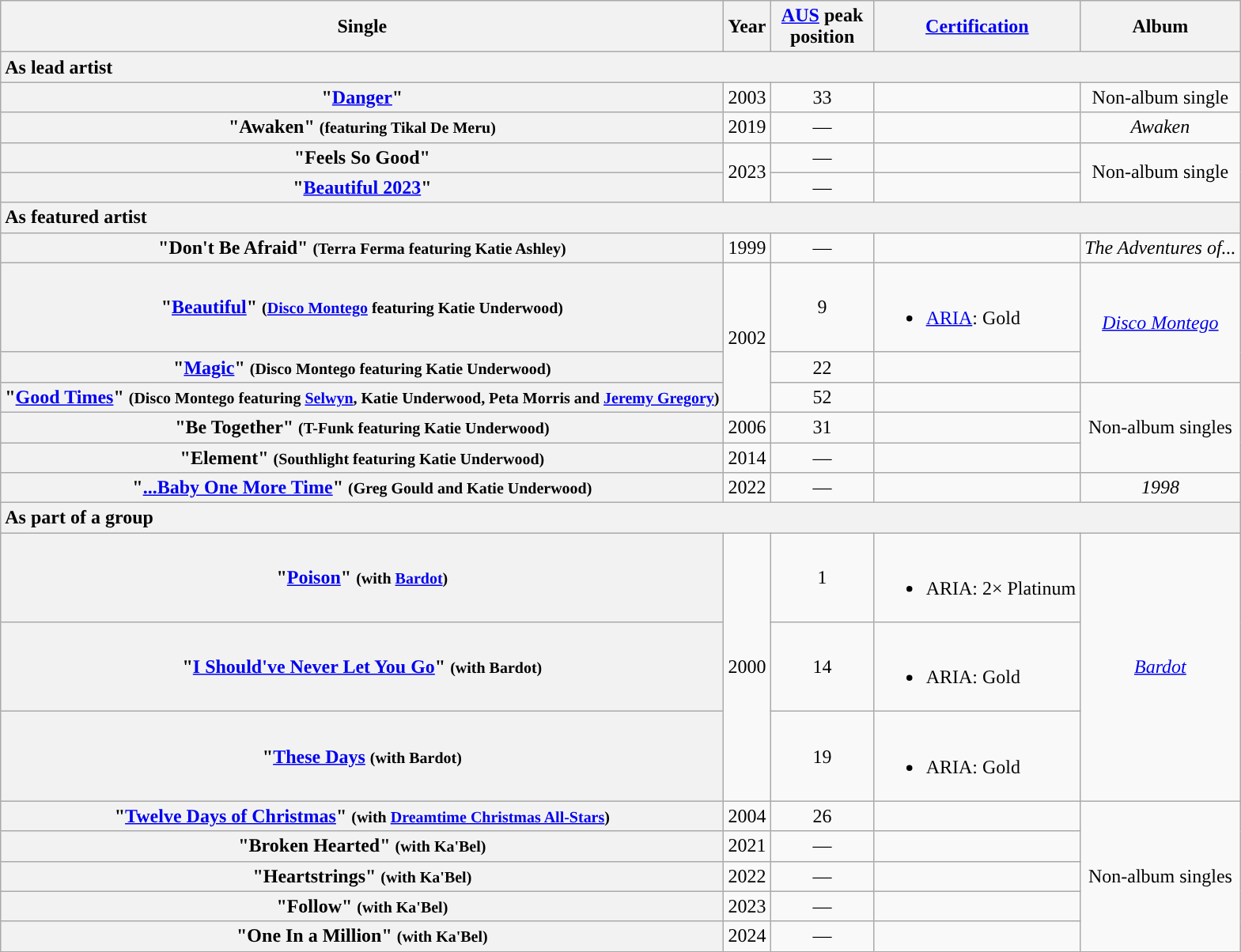<table class="wikitable plainrowheaders" style="text-align:center;">
<tr>
<th scope="col">Single</th>
<th scope="col">Year</th>
<th style="text-align:center; width:80px;"><a href='#'>AUS</a> peak position<br></th>
<th scope="col"><a href='#'>Certification</a></th>
<th scope="col">Album</th>
</tr>
<tr>
<th colspan=5 style="text-align:left">As lead artist</th>
</tr>
<tr>
<th scope="row">"<a href='#'>Danger</a>"</th>
<td>2003</td>
<td>33</td>
<td></td>
<td>Non-album single</td>
</tr>
<tr>
<th scope="row">"Awaken" <small>(featuring Tikal De Meru)</small></th>
<td>2019</td>
<td>—</td>
<td></td>
<td><em>Awaken</em></td>
</tr>
<tr>
<th scope="row">"Feels So Good"</th>
<td rowspan="2">2023</td>
<td>—</td>
<td></td>
<td rowspan="2">Non-album single</td>
</tr>
<tr>
<th scope="row">"<a href='#'>Beautiful 2023</a>"</th>
<td>—</td>
<td></td>
</tr>
<tr>
<th colspan=5 style="text-align:left">As featured artist</th>
</tr>
<tr>
<th scope="row">"Don't Be Afraid" <small>(Terra Ferma featuring Katie Ashley)</small></th>
<td>1999</td>
<td>—</td>
<td></td>
<td><em>The Adventures of...</em></td>
</tr>
<tr>
<th scope="row">"<a href='#'>Beautiful</a>" <small>(<a href='#'>Disco Montego</a> featuring Katie Underwood)</small></th>
<td rowspan="3">2002</td>
<td>9</td>
<td style="text-align:left"><br><ul><li><a href='#'>ARIA</a>: Gold</li></ul></td>
<td rowspan="2"><em><a href='#'>Disco Montego</a></em></td>
</tr>
<tr>
<th scope="row">"<a href='#'>Magic</a>" <small>(Disco Montego featuring Katie Underwood)</small></th>
<td>22</td>
</tr>
<tr>
<th scope="row">"<a href='#'>Good Times</a>" <small>(Disco Montego featuring <a href='#'>Selwyn</a>, Katie Underwood, Peta Morris and <a href='#'>Jeremy Gregory</a>)</small></th>
<td>52</td>
<td></td>
<td rowspan="3">Non-album singles</td>
</tr>
<tr>
<th scope="row">"Be Together" <small>(T-Funk featuring Katie Underwood)</small></th>
<td>2006</td>
<td>31</td>
<td></td>
</tr>
<tr>
<th scope="row">"Element" <small>(Southlight featuring Katie Underwood)</small></th>
<td>2014</td>
<td>—</td>
<td></td>
</tr>
<tr>
<th scope="row">"<a href='#'>...Baby One More Time</a>" <small>(Greg Gould and Katie Underwood)</small></th>
<td>2022</td>
<td>—</td>
<td></td>
<td><em>1998</em></td>
</tr>
<tr>
<th colspan=5 style="text-align:left">As part of a group</th>
</tr>
<tr>
<th scope="row">"<a href='#'>Poison</a>" <small>(with <a href='#'>Bardot</a>)</small></th>
<td rowspan="3">2000</td>
<td>1</td>
<td style="text-align:left"><br><ul><li>ARIA: 2× Platinum</li></ul></td>
<td rowspan="3"><em><a href='#'>Bardot</a></em></td>
</tr>
<tr>
<th scope="row">"<a href='#'>I Should've Never Let You Go</a>" <small>(with Bardot)</small></th>
<td>14</td>
<td style="text-align:left"><br><ul><li>ARIA: Gold</li></ul></td>
</tr>
<tr>
<th scope="row">"<a href='#'>These Days</a> <small>(with Bardot)</small></th>
<td>19</td>
<td style="text-align:left"><br><ul><li>ARIA: Gold</li></ul></td>
</tr>
<tr>
<th scope="row">"<a href='#'>Twelve Days of Christmas</a>" <small>(with <a href='#'>Dreamtime Christmas All-Stars</a>)</small></th>
<td>2004</td>
<td>26</td>
<td></td>
<td rowspan="5">Non-album singles</td>
</tr>
<tr>
<th scope="row">"Broken Hearted" <small>(with Ka'Bel)</small></th>
<td>2021</td>
<td>—</td>
<td></td>
</tr>
<tr>
<th scope="row">"Heartstrings" <small>(with Ka'Bel)</small></th>
<td>2022</td>
<td>—</td>
<td></td>
</tr>
<tr>
<th scope="row">"Follow" <small>(with Ka'Bel)</small></th>
<td>2023</td>
<td>—</td>
<td></td>
</tr>
<tr>
<th scope="row">"One In a Million" <small>(with Ka'Bel)</small></th>
<td>2024</td>
<td>—</td>
<td></td>
</tr>
</table>
